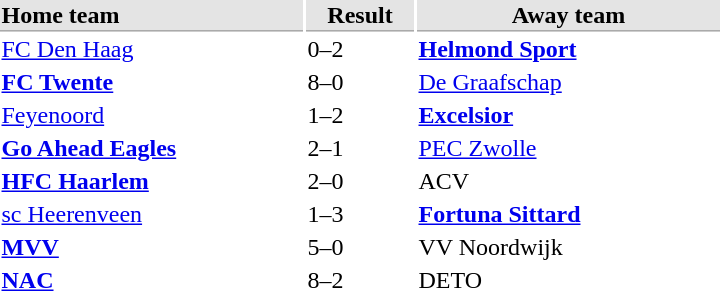<table>
<tr bgcolor="#E4E4E4">
<th style="border-bottom:1px solid #AAAAAA" width="200" align="left">Home team</th>
<th style="border-bottom:1px solid #AAAAAA" width="70" align="center">Result</th>
<th style="border-bottom:1px solid #AAAAAA" width="200">Away team</th>
</tr>
<tr>
<td><a href='#'>FC Den Haag</a></td>
<td>0–2</td>
<td><strong><a href='#'>Helmond Sport</a></strong></td>
</tr>
<tr>
<td><strong><a href='#'>FC Twente</a></strong></td>
<td>8–0</td>
<td><a href='#'>De Graafschap</a></td>
</tr>
<tr>
<td><a href='#'>Feyenoord</a></td>
<td>1–2</td>
<td><strong><a href='#'>Excelsior</a></strong></td>
</tr>
<tr>
<td><strong><a href='#'>Go Ahead Eagles</a></strong></td>
<td>2–1</td>
<td><a href='#'>PEC Zwolle</a></td>
</tr>
<tr>
<td><strong><a href='#'>HFC Haarlem</a></strong></td>
<td>2–0</td>
<td>ACV</td>
</tr>
<tr>
<td><a href='#'>sc Heerenveen</a></td>
<td>1–3</td>
<td><strong><a href='#'>Fortuna Sittard</a></strong></td>
</tr>
<tr>
<td><strong><a href='#'>MVV</a></strong></td>
<td>5–0</td>
<td>VV Noordwijk</td>
</tr>
<tr>
<td><strong><a href='#'>NAC</a></strong></td>
<td>8–2</td>
<td>DETO</td>
</tr>
</table>
